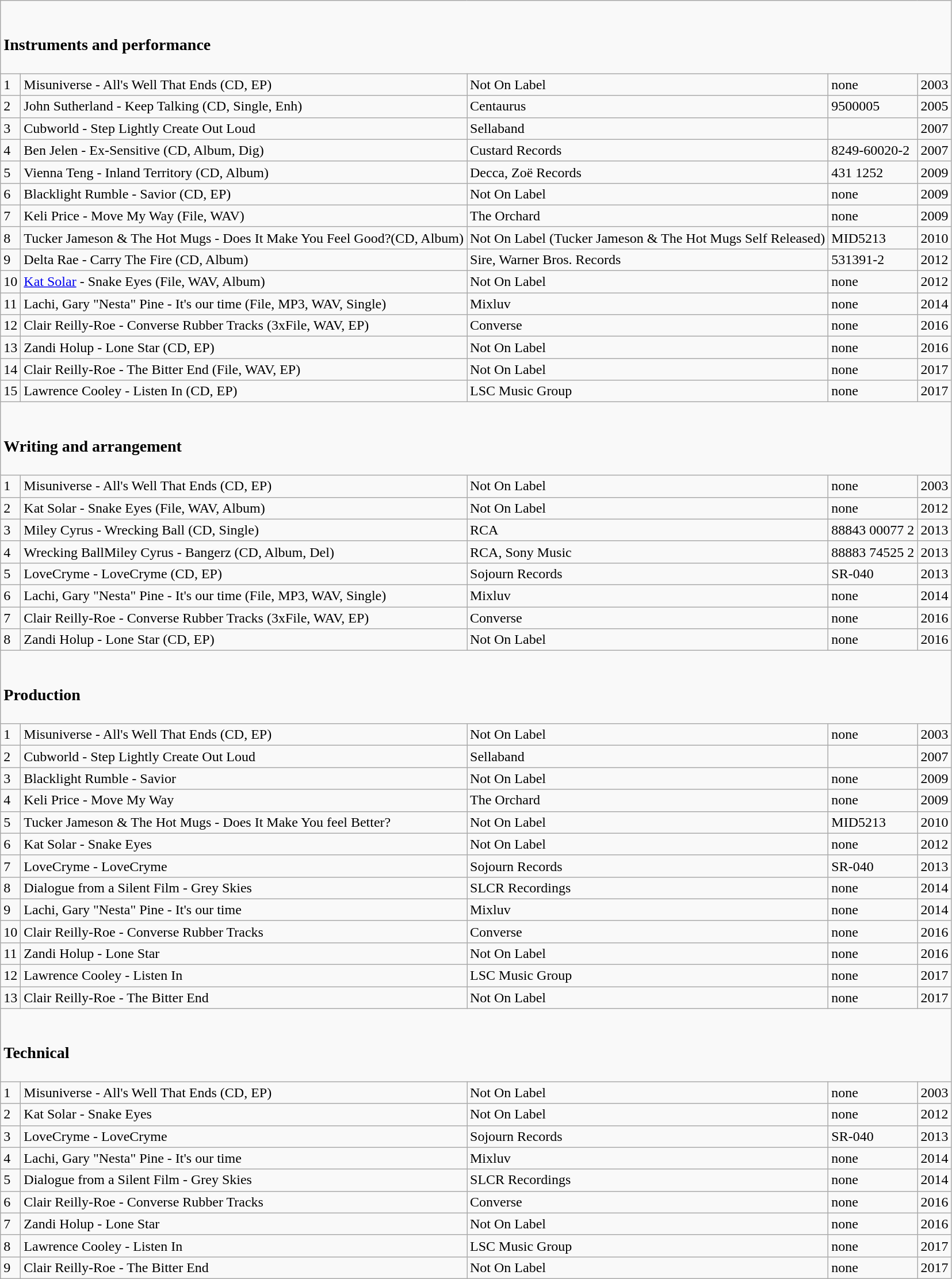<table class="wikitable">
<tr>
<td colspan="96"><br><h3>Instruments and performance</h3></td>
</tr>
<tr>
<td>1</td>
<td>Misuniverse - All's Well That Ends (CD, EP)</td>
<td>Not On Label</td>
<td>none</td>
<td>2003</td>
</tr>
<tr>
<td>2</td>
<td>John Sutherland - Keep Talking (CD, Single, Enh)</td>
<td>Centaurus</td>
<td>9500005</td>
<td>2005</td>
</tr>
<tr>
<td>3</td>
<td>Cubworld - Step Lightly Create Out Loud</td>
<td>Sellaband</td>
<td></td>
<td>2007</td>
</tr>
<tr>
<td>4</td>
<td>Ben Jelen - Ex-Sensitive (CD, Album, Dig)</td>
<td>Custard Records</td>
<td>8249-60020-2</td>
<td>2007</td>
</tr>
<tr>
<td>5</td>
<td>Vienna Teng - Inland Territory (CD, Album)</td>
<td>Decca, Zoë Records</td>
<td>431 1252</td>
<td>2009</td>
</tr>
<tr>
<td>6</td>
<td>Blacklight Rumble - Savior (CD, EP)</td>
<td>Not On Label</td>
<td>none</td>
<td>2009</td>
</tr>
<tr>
<td>7</td>
<td>Keli Price - Move My Way (File, WAV)</td>
<td>The Orchard</td>
<td>none</td>
<td>2009</td>
</tr>
<tr>
<td>8</td>
<td>Tucker Jameson & The Hot Mugs - Does It Make You Feel Good?(CD, Album)</td>
<td>Not On Label (Tucker Jameson & The Hot Mugs Self Released)</td>
<td>MID5213</td>
<td>2010</td>
</tr>
<tr>
<td>9</td>
<td>Delta Rae - Carry The Fire (CD, Album)</td>
<td>Sire, Warner Bros. Records</td>
<td>531391-2</td>
<td>2012</td>
</tr>
<tr>
<td>10</td>
<td><a href='#'>Kat Solar</a> - Snake Eyes (File, WAV, Album)</td>
<td>Not On Label</td>
<td>none</td>
<td>2012</td>
</tr>
<tr>
<td>11</td>
<td>Lachi, Gary "Nesta" Pine - It's our time (File, MP3, WAV, Single)</td>
<td>Mixluv</td>
<td>none</td>
<td>2014</td>
</tr>
<tr>
<td>12</td>
<td>Clair Reilly-Roe - Converse Rubber Tracks (3xFile, WAV, EP)</td>
<td>Converse</td>
<td>none</td>
<td>2016</td>
</tr>
<tr>
<td>13</td>
<td>Zandi Holup - Lone Star (CD, EP)</td>
<td>Not On Label</td>
<td>none</td>
<td>2016</td>
</tr>
<tr>
<td>14</td>
<td>Clair Reilly-Roe - The Bitter End (File, WAV, EP)</td>
<td>Not On Label</td>
<td>none</td>
<td>2017</td>
</tr>
<tr>
<td>15</td>
<td>Lawrence Cooley - Listen In (CD, EP)</td>
<td>LSC Music Group</td>
<td>none</td>
<td>2017</td>
</tr>
<tr>
<td colspan="96"><br><h3>Writing and arrangement</h3></td>
</tr>
<tr>
<td>1</td>
<td>Misuniverse - All's Well That Ends (CD, EP)</td>
<td>Not On Label</td>
<td>none</td>
<td>2003</td>
</tr>
<tr>
<td>2</td>
<td>Kat Solar - Snake Eyes (File, WAV, Album)</td>
<td>Not On Label</td>
<td>none</td>
<td>2012</td>
</tr>
<tr>
<td>3</td>
<td>Miley Cyrus - Wrecking Ball (CD, Single)</td>
<td>RCA</td>
<td>88843 00077 2</td>
<td>2013</td>
</tr>
<tr>
<td>4</td>
<td>Wrecking BallMiley Cyrus - Bangerz (CD, Album, Del)</td>
<td>RCA, Sony Music</td>
<td>88883 74525 2</td>
<td>2013</td>
</tr>
<tr>
<td>5</td>
<td>LoveCryme - LoveCryme (CD, EP)</td>
<td>Sojourn Records</td>
<td>SR-040</td>
<td>2013</td>
</tr>
<tr>
<td>6</td>
<td>Lachi, Gary "Nesta" Pine - It's our time (File, MP3, WAV, Single)</td>
<td>Mixluv</td>
<td>none</td>
<td>2014</td>
</tr>
<tr>
<td>7</td>
<td>Clair Reilly-Roe - Converse Rubber Tracks (3xFile, WAV, EP)</td>
<td>Converse</td>
<td>none</td>
<td>2016</td>
</tr>
<tr>
<td>8</td>
<td>Zandi Holup - Lone Star (CD, EP)</td>
<td>Not On Label</td>
<td>none</td>
<td>2016</td>
</tr>
<tr>
<td colspan="96"><br><h3>Production</h3></td>
</tr>
<tr>
<td>1</td>
<td>Misuniverse - All's Well That Ends (CD, EP)</td>
<td>Not On Label</td>
<td>none</td>
<td>2003</td>
</tr>
<tr>
<td>2</td>
<td>Cubworld - Step Lightly Create Out Loud</td>
<td>Sellaband</td>
<td></td>
<td>2007</td>
</tr>
<tr>
<td>3</td>
<td>Blacklight Rumble - Savior</td>
<td>Not On Label</td>
<td>none</td>
<td>2009</td>
</tr>
<tr>
<td>4</td>
<td>Keli Price - Move My Way</td>
<td>The Orchard</td>
<td>none</td>
<td>2009</td>
</tr>
<tr>
<td>5</td>
<td>Tucker Jameson & The Hot Mugs - Does It Make You feel Better?</td>
<td>Not On Label</td>
<td>MID5213</td>
<td>2010</td>
</tr>
<tr>
<td>6</td>
<td>Kat Solar - Snake Eyes</td>
<td>Not On Label</td>
<td>none</td>
<td>2012</td>
</tr>
<tr>
<td>7</td>
<td>LoveCryme - LoveCryme</td>
<td>Sojourn Records</td>
<td>SR-040</td>
<td>2013</td>
</tr>
<tr>
<td>8</td>
<td>Dialogue from a Silent Film - Grey Skies</td>
<td>SLCR Recordings</td>
<td>none</td>
<td>2014</td>
</tr>
<tr>
<td>9</td>
<td>Lachi, Gary "Nesta" Pine - It's our time</td>
<td>Mixluv</td>
<td>none</td>
<td>2014</td>
</tr>
<tr>
<td>10</td>
<td>Clair Reilly-Roe - Converse Rubber Tracks</td>
<td>Converse</td>
<td>none</td>
<td>2016</td>
</tr>
<tr>
<td>11</td>
<td>Zandi Holup - Lone Star</td>
<td>Not On Label</td>
<td>none</td>
<td>2016</td>
</tr>
<tr>
<td>12</td>
<td>Lawrence Cooley - Listen In</td>
<td>LSC Music Group</td>
<td>none</td>
<td>2017</td>
</tr>
<tr>
<td>13</td>
<td>Clair Reilly-Roe - The Bitter End</td>
<td>Not On Label</td>
<td>none</td>
<td>2017</td>
</tr>
<tr>
<td colspan="96"><br><h3>Technical</h3></td>
</tr>
<tr>
<td>1</td>
<td>Misuniverse - All's Well That Ends (CD, EP)</td>
<td>Not On Label</td>
<td>none</td>
<td>2003</td>
</tr>
<tr>
<td>2</td>
<td>Kat Solar - Snake Eyes</td>
<td>Not On Label</td>
<td>none</td>
<td>2012</td>
</tr>
<tr>
<td>3</td>
<td>LoveCryme - LoveCryme</td>
<td>Sojourn Records</td>
<td>SR-040</td>
<td>2013</td>
</tr>
<tr>
<td>4</td>
<td>Lachi, Gary "Nesta" Pine - It's our time</td>
<td>Mixluv</td>
<td>none</td>
<td>2014</td>
</tr>
<tr>
<td>5</td>
<td>Dialogue from a Silent Film - Grey Skies</td>
<td>SLCR Recordings</td>
<td>none</td>
<td>2014</td>
</tr>
<tr>
<td>6</td>
<td>Clair Reilly-Roe - Converse Rubber Tracks</td>
<td>Converse</td>
<td>none</td>
<td>2016</td>
</tr>
<tr>
<td>7</td>
<td>Zandi Holup - Lone Star</td>
<td>Not On Label</td>
<td>none</td>
<td>2016</td>
</tr>
<tr>
<td>8</td>
<td>Lawrence Cooley - Listen In</td>
<td>LSC Music Group</td>
<td>none</td>
<td>2017</td>
</tr>
<tr>
<td>9</td>
<td>Clair Reilly-Roe - The Bitter End</td>
<td>Not On Label</td>
<td>none</td>
<td>2017</td>
</tr>
</table>
